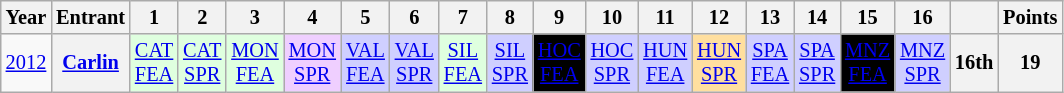<table class="wikitable" style="text-align:center; font-size:85%">
<tr>
<th>Year</th>
<th>Entrant</th>
<th>1</th>
<th>2</th>
<th>3</th>
<th>4</th>
<th>5</th>
<th>6</th>
<th>7</th>
<th>8</th>
<th>9</th>
<th>10</th>
<th>11</th>
<th>12</th>
<th>13</th>
<th>14</th>
<th>15</th>
<th>16</th>
<th></th>
<th>Points</th>
</tr>
<tr>
<td><a href='#'>2012</a></td>
<th><a href='#'>Carlin</a></th>
<td style="background:#DFFFDF;"><a href='#'>CAT<br>FEA</a><br></td>
<td style="background:#DFFFDF;"><a href='#'>CAT<br>SPR</a><br></td>
<td style="background:#DFFFDF;"><a href='#'>MON<br>FEA</a><br></td>
<td style="background:#EFCFFF;"><a href='#'>MON<br>SPR</a><br></td>
<td style="background:#CFCFFF;"><a href='#'>VAL<br>FEA</a><br></td>
<td style="background:#CFCFFF;"><a href='#'>VAL<br>SPR</a><br></td>
<td style="background:#DFFFDF;"><a href='#'>SIL<br>FEA</a><br></td>
<td style="background:#CFCFFF;"><a href='#'>SIL<br>SPR</a><br></td>
<td style="background:#000000; color:white"><a href='#'><span>HOC<br>FEA</span></a><br></td>
<td style="background:#cfcfff;"><a href='#'>HOC<br>SPR</a><br></td>
<td style="background:#cfcfff;"><a href='#'>HUN<br>FEA</a><br></td>
<td style="background:#ffdf9f;"><a href='#'>HUN<br>SPR</a><br></td>
<td style="background:#cfcfff;"><a href='#'>SPA<br>FEA</a><br></td>
<td style="background:#cfcfff;"><a href='#'>SPA<br>SPR</a><br></td>
<td style="background:#000000; color:white"><a href='#'><span>MNZ<br>FEA</span></a><br></td>
<td style="background:#cfcfff;"><a href='#'>MNZ<br>SPR</a><br></td>
<th>16th</th>
<th>19</th>
</tr>
</table>
